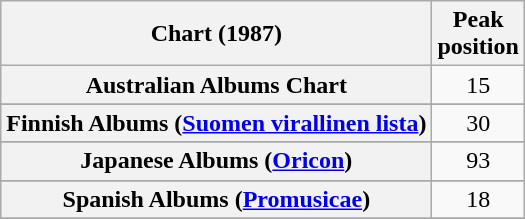<table class="wikitable sortable plainrowheaders">
<tr>
<th>Chart (1987)</th>
<th>Peak<br>position</th>
</tr>
<tr>
<th scope="row">Australian Albums Chart</th>
<td style="text-align:center;">15</td>
</tr>
<tr>
</tr>
<tr>
</tr>
<tr>
<th scope="row">Finnish Albums (<a href='#'>Suomen virallinen lista</a>)</th>
<td style="text-align:center;">30</td>
</tr>
<tr>
</tr>
<tr>
<th scope="row">Japanese Albums (<a href='#'>Oricon</a>)</th>
<td style="text-align:center;">93</td>
</tr>
<tr>
</tr>
<tr>
<th scope="row">Spanish Albums (<a href='#'>Promusicae</a>)</th>
<td align="center">18</td>
</tr>
<tr>
</tr>
<tr>
</tr>
<tr>
</tr>
<tr>
</tr>
</table>
